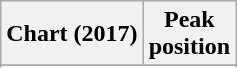<table class="wikitable sortable plainrowheaders" style="text-align:center">
<tr>
<th scope="col">Chart (2017)</th>
<th scope="col">Peak<br> position</th>
</tr>
<tr>
</tr>
<tr>
</tr>
<tr>
</tr>
<tr>
</tr>
<tr>
</tr>
<tr>
</tr>
<tr>
</tr>
<tr>
</tr>
<tr>
</tr>
<tr>
</tr>
<tr>
</tr>
<tr>
</tr>
<tr>
</tr>
<tr>
</tr>
<tr>
</tr>
<tr>
</tr>
<tr>
</tr>
<tr>
</tr>
<tr>
</tr>
<tr>
</tr>
<tr>
</tr>
<tr>
</tr>
<tr>
</tr>
<tr>
</tr>
<tr>
</tr>
<tr>
</tr>
</table>
